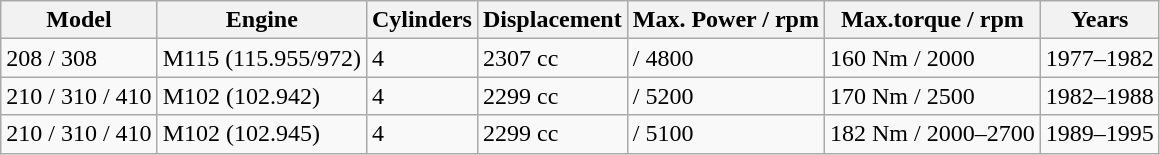<table class="wikitable">
<tr>
<th>Model</th>
<th>Engine</th>
<th>Cylinders</th>
<th>Displacement</th>
<th>Max. Power / rpm</th>
<th>Max.torque / rpm</th>
<th>Years</th>
</tr>
<tr>
<td>208 / 308</td>
<td>M115 (115.955/972)</td>
<td>4</td>
<td>2307 cc</td>
<td> / 4800</td>
<td>160 Nm / 2000</td>
<td>1977–1982</td>
</tr>
<tr>
<td>210 / 310 / 410</td>
<td>M102 (102.942)</td>
<td>4</td>
<td>2299 cc</td>
<td> / 5200</td>
<td>170 Nm / 2500</td>
<td>1982–1988</td>
</tr>
<tr>
<td>210 / 310 / 410</td>
<td>M102 (102.945)</td>
<td>4</td>
<td>2299 cc</td>
<td> / 5100</td>
<td>182 Nm / 2000–2700</td>
<td>1989–1995</td>
</tr>
</table>
